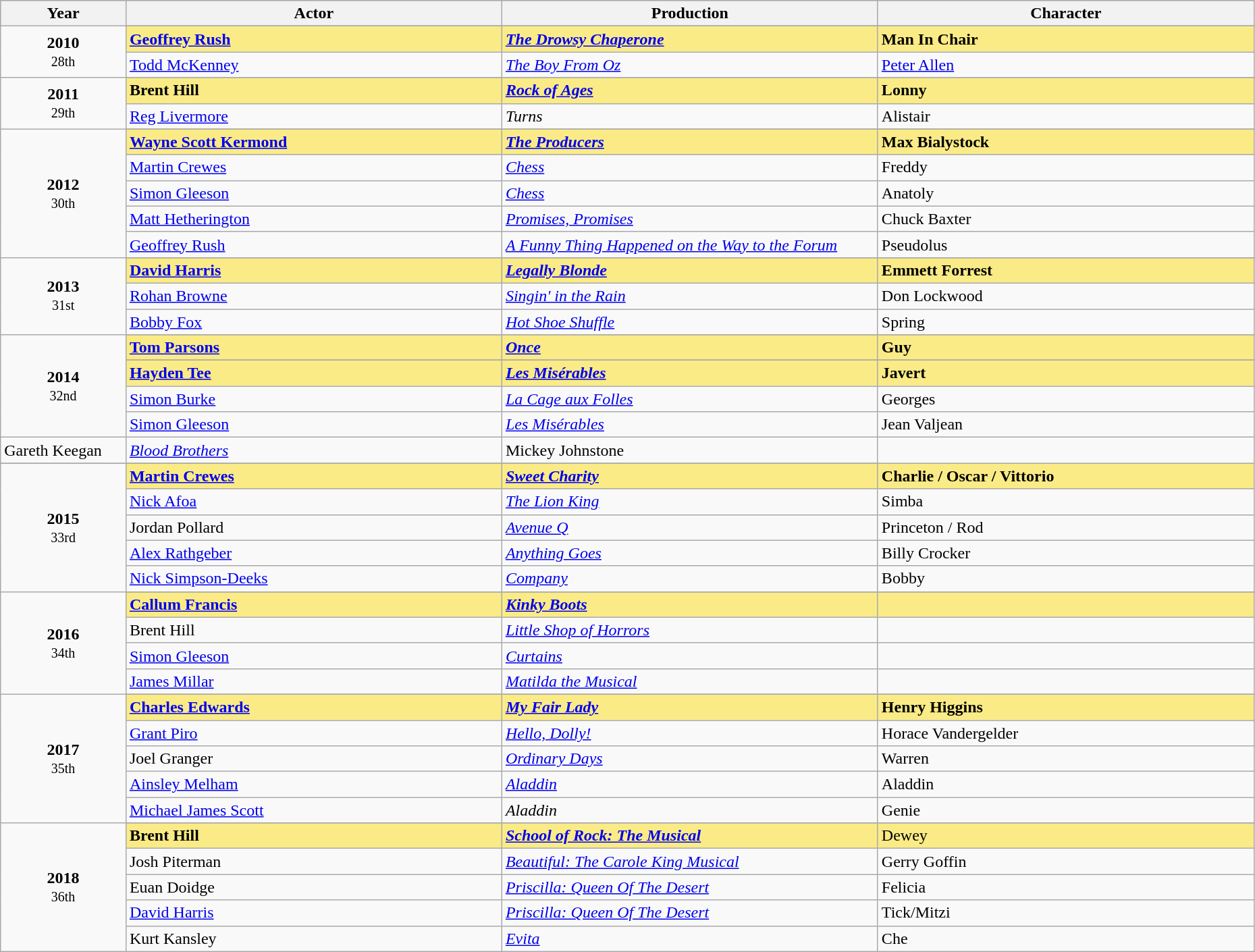<table class="wikitable" style="width:98%;">
<tr style="background:#bebebe;">
<th style="width:10%;">Year</th>
<th style="width:30%;">Actor</th>
<th style="width:30%;">Production</th>
<th style="width:30%;">Character</th>
</tr>
<tr>
<td rowspan=3 style="text-align:center"><strong>2010</strong><br><small>28th</small></td>
</tr>
<tr style="background:#FAEB86">
<td><strong><a href='#'>Geoffrey Rush</a></strong></td>
<td><strong><em><a href='#'>The Drowsy Chaperone</a></em></strong></td>
<td><strong>Man In Chair</strong></td>
</tr>
<tr>
<td><a href='#'>Todd McKenney</a></td>
<td><em><a href='#'>The Boy From Oz</a></em></td>
<td><a href='#'>Peter Allen</a></td>
</tr>
<tr>
<td rowspan=3 style="text-align:center"><strong>2011</strong><br><small>29th</small></td>
</tr>
<tr style="background:#FAEB86">
<td><strong>Brent Hill</strong></td>
<td><strong><em><a href='#'>Rock of Ages</a></em></strong></td>
<td><strong>Lonny</strong></td>
</tr>
<tr>
<td><a href='#'>Reg Livermore</a></td>
<td><em>Turns</em></td>
<td>Alistair</td>
</tr>
<tr>
<td rowspan=6 style="text-align:center"><strong>2012</strong><br><small>30th</small></td>
</tr>
<tr style="background:#FAEB86">
<td><strong><a href='#'>Wayne Scott Kermond</a></strong></td>
<td><strong><em><a href='#'>The Producers</a></em></strong></td>
<td><strong>Max Bialystock</strong></td>
</tr>
<tr>
<td><a href='#'>Martin Crewes</a></td>
<td><em><a href='#'>Chess</a></em></td>
<td>Freddy</td>
</tr>
<tr>
<td><a href='#'>Simon Gleeson</a></td>
<td><em><a href='#'>Chess</a></em></td>
<td>Anatoly</td>
</tr>
<tr>
<td><a href='#'>Matt Hetherington</a></td>
<td><em><a href='#'>Promises, Promises</a></em></td>
<td>Chuck Baxter</td>
</tr>
<tr>
<td><a href='#'>Geoffrey Rush</a></td>
<td><em><a href='#'>A Funny Thing Happened on the Way to the Forum</a></em></td>
<td>Pseudolus</td>
</tr>
<tr>
<td rowspan=4 style="text-align:center"><strong>2013</strong> <br><small>31st</small></td>
</tr>
<tr style="background:#FAEB86">
<td><strong><a href='#'>David Harris</a></strong></td>
<td><strong><em><a href='#'>Legally Blonde</a></em></strong></td>
<td><strong>Emmett Forrest</strong></td>
</tr>
<tr>
<td><a href='#'>Rohan Browne</a></td>
<td><em><a href='#'>Singin' in the Rain</a></em></td>
<td>Don Lockwood</td>
</tr>
<tr>
<td><a href='#'>Bobby Fox</a></td>
<td><em><a href='#'>Hot Shoe Shuffle</a></em></td>
<td>Spring</td>
</tr>
<tr>
<td rowspan=6 style="text-align:center"><strong>2014</strong><br><small>32nd</small></td>
</tr>
<tr style="background:#FAEB86">
<td><strong><a href='#'>Tom Parsons</a></strong></td>
<td><strong><em><a href='#'>Once</a></em></strong></td>
<td><strong>Guy</strong></td>
</tr>
<tr>
</tr>
<tr style="background:#FAEB86">
<td><strong><a href='#'>Hayden Tee</a></strong></td>
<td><strong><em><a href='#'>Les Misérables</a></em></strong></td>
<td><strong>Javert</strong></td>
</tr>
<tr>
<td><a href='#'>Simon Burke</a></td>
<td><em><a href='#'>La Cage aux Folles</a></em></td>
<td>Georges</td>
</tr>
<tr>
<td><a href='#'>Simon Gleeson</a></td>
<td><em><a href='#'>Les Misérables</a></em></td>
<td>Jean Valjean</td>
</tr>
<tr>
<td>Gareth Keegan</td>
<td><em><a href='#'>Blood Brothers</a></em></td>
<td>Mickey Johnstone</td>
</tr>
<tr>
</tr>
<tr>
<td rowspan=6 style="text-align:center"><strong>2015</strong><br><small>33rd</small></td>
</tr>
<tr style="background:#FAEB86">
<td><strong><a href='#'>Martin Crewes</a></strong></td>
<td><strong><em><a href='#'>Sweet Charity</a></em></strong></td>
<td><strong>Charlie / Oscar / Vittorio</strong></td>
</tr>
<tr>
<td><a href='#'>Nick Afoa</a></td>
<td><em><a href='#'>The Lion King</a></em></td>
<td>Simba</td>
</tr>
<tr>
<td>Jordan Pollard</td>
<td><em><a href='#'>Avenue Q</a></em></td>
<td>Princeton / Rod</td>
</tr>
<tr>
<td><a href='#'>Alex Rathgeber</a></td>
<td><em><a href='#'>Anything Goes</a></em></td>
<td>Billy Crocker</td>
</tr>
<tr>
<td><a href='#'>Nick Simpson-Deeks</a></td>
<td><em><a href='#'>Company</a></em></td>
<td>Bobby</td>
</tr>
<tr>
<td rowspan="5" style="text-align:center"><strong>2016</strong><br><small>34th</small></td>
</tr>
<tr style="background:#FAEB86">
<td><strong><a href='#'>Callum Francis</a></strong></td>
<td><strong><em><a href='#'>Kinky Boots</a></em></strong></td>
<td></td>
</tr>
<tr>
<td>Brent Hill</td>
<td><em><a href='#'>Little Shop of Horrors</a></em></td>
<td></td>
</tr>
<tr>
<td><a href='#'>Simon Gleeson</a></td>
<td><em><a href='#'>Curtains</a></em></td>
<td></td>
</tr>
<tr>
<td><a href='#'>James Millar</a></td>
<td><em><a href='#'>Matilda the Musical</a></em></td>
<td></td>
</tr>
<tr>
<td rowspan=6 style="text-align:center"><strong>2017</strong><br><small>35th</small></td>
</tr>
<tr style="background:#FAEB86">
<td><strong><a href='#'>Charles Edwards</a></strong></td>
<td><strong><em><a href='#'>My Fair Lady</a></em></strong></td>
<td><strong>Henry Higgins</strong></td>
</tr>
<tr>
<td><a href='#'>Grant Piro</a></td>
<td><em><a href='#'>Hello, Dolly!</a></em></td>
<td>Horace Vandergelder</td>
</tr>
<tr>
<td>Joel Granger</td>
<td><em><a href='#'>Ordinary Days</a></em></td>
<td>Warren</td>
</tr>
<tr>
<td><a href='#'>Ainsley Melham</a></td>
<td><em><a href='#'>Aladdin</a></em></td>
<td>Aladdin</td>
</tr>
<tr>
<td><a href='#'>Michael James Scott</a></td>
<td><em>Aladdin</em></td>
<td>Genie</td>
</tr>
<tr>
<td rowspan=6 style="text-align:center"><strong>2018</strong><br><small>36th</small></td>
</tr>
<tr style="background:#FAEB86">
<td><strong>Brent Hill</strong></td>
<td><strong><em><a href='#'>School of Rock: The Musical</a></em></strong></td>
<td>Dewey</td>
</tr>
<tr>
<td>Josh Piterman</td>
<td><em><a href='#'>Beautiful: The Carole King Musical</a></em></td>
<td>Gerry Goffin</td>
</tr>
<tr>
<td>Euan Doidge</td>
<td><em><a href='#'>Priscilla: Queen Of The Desert</a></em></td>
<td>Felicia</td>
</tr>
<tr>
<td><a href='#'>David Harris</a></td>
<td><em><a href='#'>Priscilla: Queen Of The Desert</a></em></td>
<td>Tick/Mitzi</td>
</tr>
<tr>
<td>Kurt Kansley</td>
<td><em><a href='#'>Evita</a></em></td>
<td>Che</td>
</tr>
</table>
